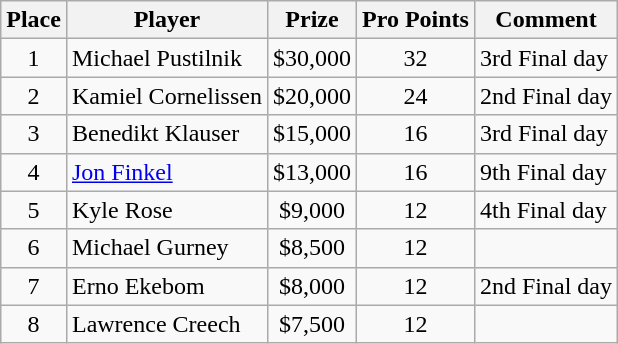<table class="wikitable">
<tr>
<th>Place</th>
<th>Player</th>
<th>Prize</th>
<th>Pro Points</th>
<th>Comment</th>
</tr>
<tr>
<td align=center>1</td>
<td> Michael Pustilnik</td>
<td align=center>$30,000</td>
<td align=center>32</td>
<td>3rd Final day</td>
</tr>
<tr>
<td align=center>2</td>
<td> Kamiel Cornelissen</td>
<td align=center>$20,000</td>
<td align=center>24</td>
<td>2nd Final day</td>
</tr>
<tr>
<td align=center>3</td>
<td> Benedikt Klauser</td>
<td align=center>$15,000</td>
<td align=center>16</td>
<td>3rd Final day</td>
</tr>
<tr>
<td align=center>4</td>
<td> <a href='#'>Jon Finkel</a></td>
<td align=center>$13,000</td>
<td align=center>16</td>
<td>9th Final day</td>
</tr>
<tr>
<td align=center>5</td>
<td> Kyle Rose</td>
<td align=center>$9,000</td>
<td align=center>12</td>
<td>4th Final day</td>
</tr>
<tr>
<td align=center>6</td>
<td> Michael Gurney</td>
<td align=center>$8,500</td>
<td align=center>12</td>
<td></td>
</tr>
<tr>
<td align=center>7</td>
<td> Erno Ekebom</td>
<td align=center>$8,000</td>
<td align=center>12</td>
<td>2nd Final day</td>
</tr>
<tr>
<td align=center>8</td>
<td> Lawrence Creech</td>
<td align=center>$7,500</td>
<td align=center>12</td>
<td></td>
</tr>
</table>
